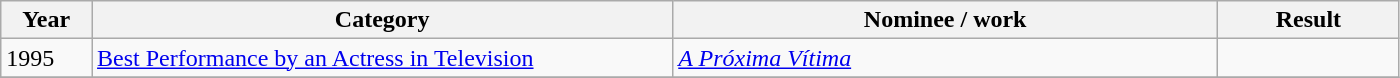<table class=wikitable>
<tr>
<th Width=5%>Year</th>
<th Width=32%>Category</th>
<th Width=30%>Nominee / work</th>
<th Width=10%>Result</th>
</tr>
<tr>
<td>1995</td>
<td><a href='#'>Best Performance by an Actress in Television</a></td>
<td><em><a href='#'>A Próxima Vítima</a></em></td>
<td></td>
</tr>
<tr>
</tr>
</table>
